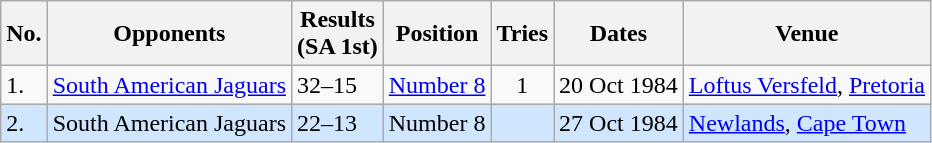<table class="wikitable UNsortable">
<tr>
<th>No.</th>
<th>Opponents</th>
<th>Results <br> (SA 1st)</th>
<th>Position</th>
<th>Tries</th>
<th>Dates</th>
<th>Venue</th>
</tr>
<tr>
<td>1.</td>
<td> <a href='#'>South American Jaguars</a></td>
<td>32–15</td>
<td><a href='#'>Number 8</a></td>
<td align="center">1</td>
<td>20 Oct 1984</td>
<td><a href='#'>Loftus Versfeld</a>, <a href='#'>Pretoria</a></td>
</tr>
<tr style="background: #D0E6FF;">
<td>2.</td>
<td> South American Jaguars</td>
<td>22–13</td>
<td>Number 8</td>
<td></td>
<td>27 Oct 1984</td>
<td><a href='#'>Newlands</a>, <a href='#'>Cape Town</a></td>
</tr>
</table>
